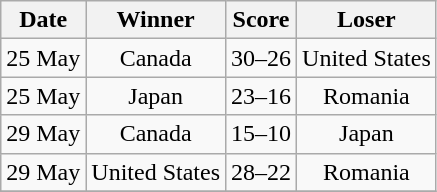<table class="wikitable sortable" style="text-align: center;">
<tr>
<th>Date</th>
<th>Winner</th>
<th>Score</th>
<th>Loser</th>
</tr>
<tr>
<td>25 May</td>
<td>Canada</td>
<td>30–26</td>
<td>United States</td>
</tr>
<tr>
<td>25 May</td>
<td>Japan</td>
<td>23–16</td>
<td>Romania</td>
</tr>
<tr>
<td>29 May</td>
<td>Canada</td>
<td>15–10</td>
<td>Japan</td>
</tr>
<tr>
<td>29 May</td>
<td>United States</td>
<td>28–22</td>
<td>Romania</td>
</tr>
<tr>
</tr>
</table>
